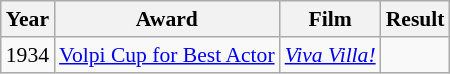<table class="wikitable" style="font-size: 90%;">
<tr>
<th>Year</th>
<th>Award</th>
<th>Film</th>
<th>Result</th>
</tr>
<tr>
<td>1934</td>
<td><a href='#'>Volpi Cup for Best Actor</a></td>
<td><em><a href='#'>Viva Villa!</a></em></td>
<td></td>
</tr>
</table>
